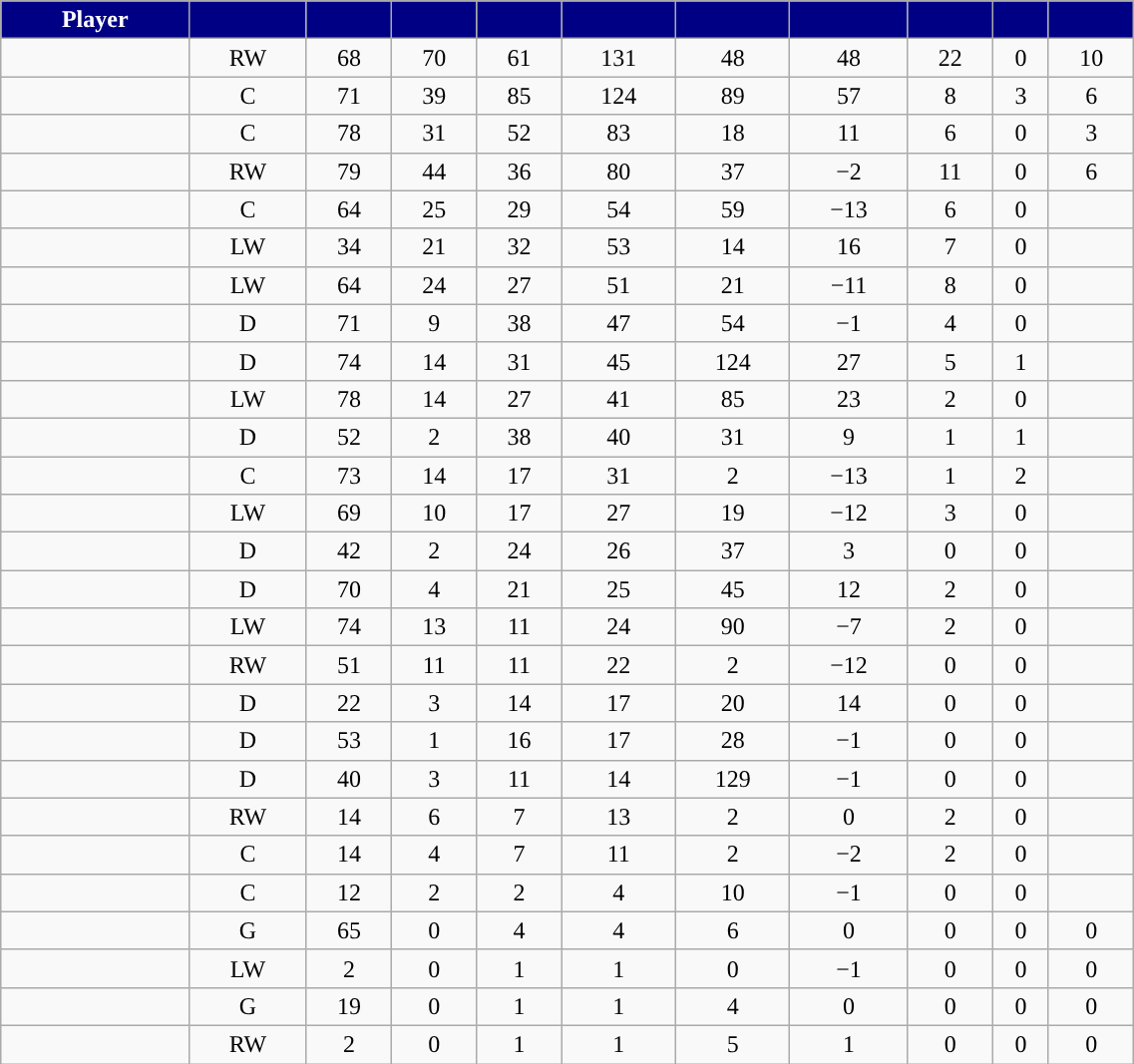<table class="wikitable sortable" style="width:60%; text-align:center;">
<tr align=center>
<th style="color:white; background:#000084; ">Player</th>
<th style="color:white; background:#000084; "></th>
<th style="color:white; background:#000084; "></th>
<th style="color:white; background:#000084; "></th>
<th style="color:white; background:#000084; "></th>
<th style="color:white; background:#000084; "></th>
<th style="color:white; background:#000084; "></th>
<th style="color:white; background:#000084; "></th>
<th style="color:white; background:#000084; "></th>
<th style="color:white; background:#000084; "></th>
<th style="color:white; background:#000084; "></th>
</tr>
<tr>
<td align="right"></td>
<td>RW</td>
<td>68</td>
<td>70</td>
<td>61</td>
<td>131</td>
<td>48</td>
<td>48</td>
<td>22</td>
<td>0</td>
<td>10</td>
</tr>
<tr align="center">
<td align="right"></td>
<td>C</td>
<td>71</td>
<td>39</td>
<td>85</td>
<td>124</td>
<td>89</td>
<td>57</td>
<td>8</td>
<td>3</td>
<td>6</td>
</tr>
<tr align="center">
<td align="right"></td>
<td>C</td>
<td>78</td>
<td>31</td>
<td>52</td>
<td>83</td>
<td>18</td>
<td>11</td>
<td>6</td>
<td>0</td>
<td>3</td>
</tr>
<tr align="center">
<td align="right"></td>
<td>RW</td>
<td>79</td>
<td>44</td>
<td>36</td>
<td>80</td>
<td>37</td>
<td>−2</td>
<td>11</td>
<td>0</td>
<td>6</td>
</tr>
<tr align="center">
<td align="right"></td>
<td>C</td>
<td>64</td>
<td>25</td>
<td>29</td>
<td>54</td>
<td>59</td>
<td>−13</td>
<td>6</td>
<td>0</td>
<td></td>
</tr>
<tr align="center">
<td align="right"></td>
<td>LW</td>
<td>34</td>
<td>21</td>
<td>32</td>
<td>53</td>
<td>14</td>
<td>16</td>
<td>7</td>
<td>0</td>
<td></td>
</tr>
<tr align="center">
<td align="right"></td>
<td>LW</td>
<td>64</td>
<td>24</td>
<td>27</td>
<td>51</td>
<td>21</td>
<td>−11</td>
<td>8</td>
<td>0</td>
<td></td>
</tr>
<tr align="center">
<td align="right"></td>
<td>D</td>
<td>71</td>
<td>9</td>
<td>38</td>
<td>47</td>
<td>54</td>
<td>−1</td>
<td>4</td>
<td>0</td>
<td></td>
</tr>
<tr align="center">
<td align="right"></td>
<td>D</td>
<td>74</td>
<td>14</td>
<td>31</td>
<td>45</td>
<td>124</td>
<td>27</td>
<td>5</td>
<td>1</td>
<td></td>
</tr>
<tr align="center">
<td align="right"></td>
<td>LW</td>
<td>78</td>
<td>14</td>
<td>27</td>
<td>41</td>
<td>85</td>
<td>23</td>
<td>2</td>
<td>0</td>
<td></td>
</tr>
<tr align="center">
<td align="right"></td>
<td>D</td>
<td>52</td>
<td>2</td>
<td>38</td>
<td>40</td>
<td>31</td>
<td>9</td>
<td>1</td>
<td>1</td>
<td></td>
</tr>
<tr align="center">
<td align="right"></td>
<td>C</td>
<td>73</td>
<td>14</td>
<td>17</td>
<td>31</td>
<td>2</td>
<td>−13</td>
<td>1</td>
<td>2</td>
<td></td>
</tr>
<tr align="center">
<td align="right"></td>
<td>LW</td>
<td>69</td>
<td>10</td>
<td>17</td>
<td>27</td>
<td>19</td>
<td>−12</td>
<td>3</td>
<td>0</td>
<td></td>
</tr>
<tr align="center">
<td align="right"></td>
<td>D</td>
<td>42</td>
<td>2</td>
<td>24</td>
<td>26</td>
<td>37</td>
<td>3</td>
<td>0</td>
<td>0</td>
<td></td>
</tr>
<tr align="center">
<td align="right"></td>
<td>D</td>
<td>70</td>
<td>4</td>
<td>21</td>
<td>25</td>
<td>45</td>
<td>12</td>
<td>2</td>
<td>0</td>
<td></td>
</tr>
<tr align="center">
<td align="right"></td>
<td>LW</td>
<td>74</td>
<td>13</td>
<td>11</td>
<td>24</td>
<td>90</td>
<td>−7</td>
<td>2</td>
<td>0</td>
<td></td>
</tr>
<tr align="center">
<td align="right"></td>
<td>RW</td>
<td>51</td>
<td>11</td>
<td>11</td>
<td>22</td>
<td>2</td>
<td>−12</td>
<td>0</td>
<td>0</td>
<td></td>
</tr>
<tr align="center">
<td align="right"></td>
<td>D</td>
<td>22</td>
<td>3</td>
<td>14</td>
<td>17</td>
<td>20</td>
<td>14</td>
<td>0</td>
<td>0</td>
<td></td>
</tr>
<tr align="center">
<td align="right"></td>
<td>D</td>
<td>53</td>
<td>1</td>
<td>16</td>
<td>17</td>
<td>28</td>
<td>−1</td>
<td>0</td>
<td>0</td>
<td></td>
</tr>
<tr align="center">
<td align="right"></td>
<td>D</td>
<td>40</td>
<td>3</td>
<td>11</td>
<td>14</td>
<td>129</td>
<td>−1</td>
<td>0</td>
<td>0</td>
<td></td>
</tr>
<tr align="center">
<td align="right"></td>
<td>RW</td>
<td>14</td>
<td>6</td>
<td>7</td>
<td>13</td>
<td>2</td>
<td>0</td>
<td>2</td>
<td>0</td>
<td></td>
</tr>
<tr align="center">
<td align="right"></td>
<td>C</td>
<td>14</td>
<td>4</td>
<td>7</td>
<td>11</td>
<td>2</td>
<td>−2</td>
<td>2</td>
<td>0</td>
<td></td>
</tr>
<tr align="center">
<td align="right"></td>
<td>C</td>
<td>12</td>
<td>2</td>
<td>2</td>
<td>4</td>
<td>10</td>
<td>−1</td>
<td>0</td>
<td>0</td>
<td></td>
</tr>
<tr align="center">
<td align="right"></td>
<td>G</td>
<td>65</td>
<td>0</td>
<td>4</td>
<td>4</td>
<td>6</td>
<td>0</td>
<td>0</td>
<td>0</td>
<td>0</td>
</tr>
<tr align="center">
<td align="right"></td>
<td>LW</td>
<td>2</td>
<td>0</td>
<td>1</td>
<td>1</td>
<td>0</td>
<td>−1</td>
<td>0</td>
<td>0</td>
<td>0</td>
</tr>
<tr align="center">
<td align="right"></td>
<td>G</td>
<td>19</td>
<td>0</td>
<td>1</td>
<td>1</td>
<td>4</td>
<td>0</td>
<td>0</td>
<td>0</td>
<td>0</td>
</tr>
<tr align="center">
<td align="right"></td>
<td>RW</td>
<td>2</td>
<td>0</td>
<td>1</td>
<td>1</td>
<td>5</td>
<td>1</td>
<td>0</td>
<td>0</td>
<td>0</td>
</tr>
</table>
